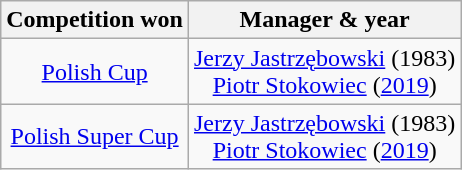<table class="wikitable" style="text-align: center">
<tr>
<th>Competition won</th>
<th>Manager & year</th>
</tr>
<tr>
<td><a href='#'>Polish Cup</a></td>
<td><a href='#'>Jerzy Jastrzębowski</a> (1983)<br><a href='#'>Piotr Stokowiec</a> (<a href='#'>2019</a>)</td>
</tr>
<tr>
<td><a href='#'>Polish Super Cup</a></td>
<td><a href='#'>Jerzy Jastrzębowski</a> (1983)<br><a href='#'>Piotr Stokowiec</a> (<a href='#'>2019</a>)</td>
</tr>
</table>
